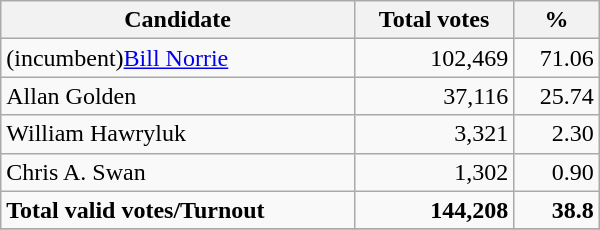<table class="wikitable" width="400">
<tr>
<th align="left">Candidate</th>
<th align="right">Total votes</th>
<th align="right">%</th>
</tr>
<tr>
<td align="left">(incumbent)<a href='#'>Bill Norrie</a></td>
<td align="right">102,469</td>
<td align="right">71.06</td>
</tr>
<tr>
<td align="left">Allan Golden</td>
<td align="right">37,116</td>
<td align="right">25.74</td>
</tr>
<tr>
<td align="left">William Hawryluk</td>
<td align="right">3,321</td>
<td align="right">2.30</td>
</tr>
<tr>
<td align="left">Chris A. Swan</td>
<td align="right">1,302</td>
<td align="right">0.90</td>
</tr>
<tr>
<td align="left"><strong>Total valid votes/Turnout</strong></td>
<td align="right"><strong>144,208</strong></td>
<td align="right"><strong>38.8</strong></td>
</tr>
<tr>
</tr>
</table>
